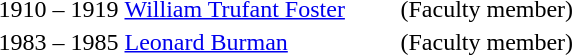<table>
<tr>
<td width="80">1910 – 1919</td>
<td width="180"><a href='#'>William Trufant Foster</a></td>
<td>(Faculty member)</td>
</tr>
<tr>
<td>1983 – 1985</td>
<td><a href='#'>Leonard Burman</a></td>
<td>(Faculty member)</td>
</tr>
</table>
